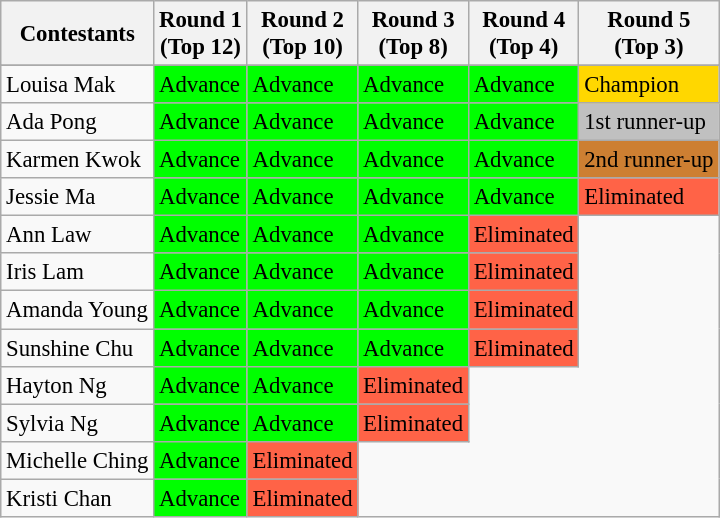<table class="wikitable" style="font-size: 95%;">
<tr>
<th>Contestants</th>
<th>Round 1 <br>(Top 12)<br></th>
<th>Round 2<br>(Top 10)<br></th>
<th>Round 3<br>(Top 8)<br></th>
<th>Round 4<br>(Top 4)<br></th>
<th>Round 5<br>(Top 3)<br></th>
</tr>
<tr>
</tr>
<tr>
<td>Louisa Mak</td>
<td bgcolor="lime">Advance</td>
<td bgcolor="lime">Advance</td>
<td bgcolor="lime">Advance</td>
<td bgcolor="lime">Advance</td>
<td bgcolor="gold">Champion</td>
</tr>
<tr>
<td>Ada Pong</td>
<td bgcolor="lime">Advance</td>
<td bgcolor="lime">Advance</td>
<td bgcolor="lime">Advance</td>
<td bgcolor="lime">Advance</td>
<td bgcolor="silver">1st runner-up</td>
</tr>
<tr>
<td>Karmen Kwok</td>
<td bgcolor="lime">Advance</td>
<td bgcolor="lime">Advance</td>
<td bgcolor="lime">Advance</td>
<td bgcolor="lime">Advance</td>
<td bgcolor="CD7F32">2nd runner-up</td>
</tr>
<tr>
<td>Jessie Ma</td>
<td bgcolor="lime">Advance</td>
<td bgcolor="lime">Advance</td>
<td bgcolor="lime">Advance</td>
<td bgcolor="lime">Advance</td>
<td bgcolor="tomato">Eliminated</td>
</tr>
<tr>
<td>Ann Law</td>
<td bgcolor="lime">Advance</td>
<td bgcolor="lime">Advance</td>
<td bgcolor="lime">Advance</td>
<td bgcolor="tomato">Eliminated</td>
</tr>
<tr>
<td>Iris Lam</td>
<td bgcolor="lime">Advance</td>
<td bgcolor="lime">Advance</td>
<td bgcolor="lime">Advance</td>
<td bgcolor="tomato">Eliminated</td>
</tr>
<tr>
<td>Amanda Young</td>
<td bgcolor="lime">Advance</td>
<td bgcolor="lime">Advance</td>
<td bgcolor="lime">Advance</td>
<td bgcolor="tomato">Eliminated</td>
</tr>
<tr>
<td>Sunshine Chu</td>
<td bgcolor="lime">Advance</td>
<td bgcolor="lime">Advance</td>
<td bgcolor="lime">Advance</td>
<td bgcolor="tomato">Eliminated</td>
</tr>
<tr>
<td>Hayton Ng</td>
<td bgcolor="lime">Advance</td>
<td bgcolor="lime">Advance</td>
<td bgcolor="tomato">Eliminated</td>
</tr>
<tr>
<td>Sylvia Ng</td>
<td bgcolor="lime">Advance</td>
<td bgcolor="lime">Advance</td>
<td bgcolor="tomato">Eliminated</td>
</tr>
<tr>
<td>Michelle Ching</td>
<td bgcolor="lime">Advance</td>
<td bgcolor="tomato">Eliminated</td>
</tr>
<tr>
<td>Kristi Chan</td>
<td bgcolor="lime">Advance</td>
<td bgcolor="tomato">Eliminated</td>
</tr>
</table>
